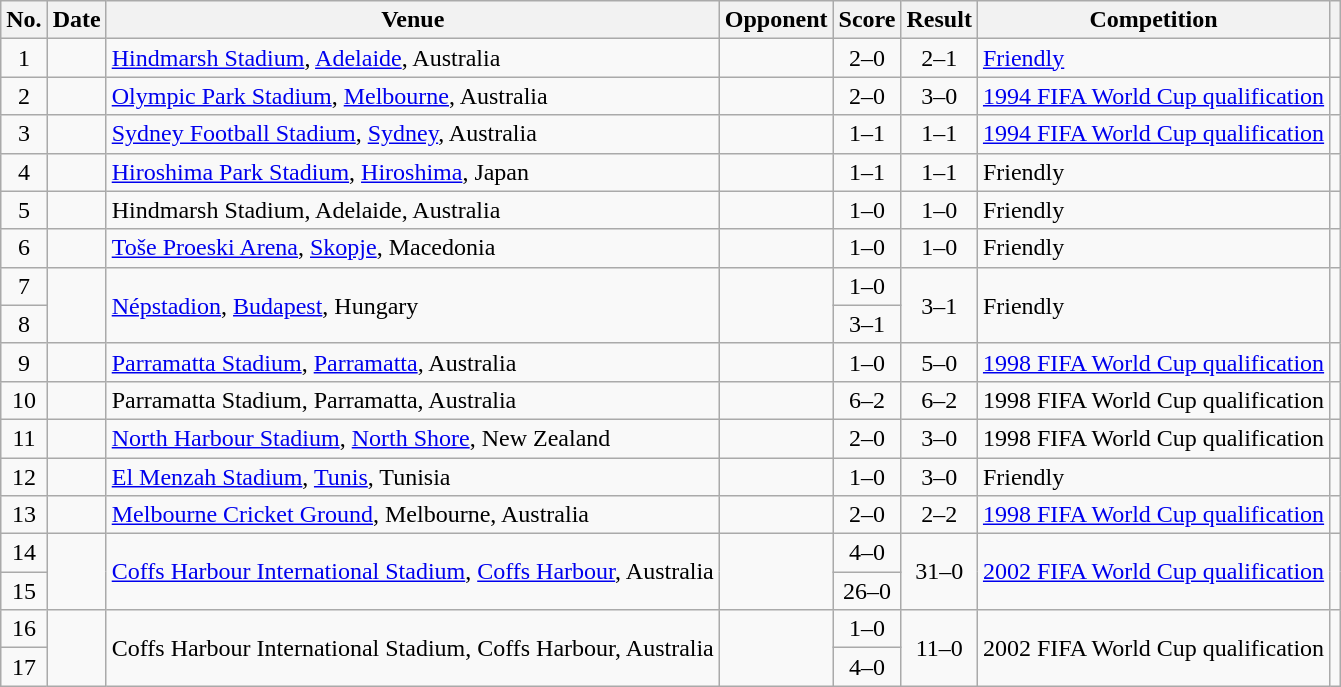<table class="wikitable sortable">
<tr>
<th scope="col">No.</th>
<th scope="col">Date</th>
<th scope="col">Venue</th>
<th scope="col">Opponent</th>
<th scope="col">Score</th>
<th scope="col">Result</th>
<th scope="col">Competition</th>
<th scope="col" class="unsortable"></th>
</tr>
<tr>
<td style="text-align:center">1</td>
<td></td>
<td><a href='#'>Hindmarsh Stadium</a>, <a href='#'>Adelaide</a>, Australia</td>
<td></td>
<td style="text-align:center">2–0</td>
<td style="text-align:center">2–1</td>
<td><a href='#'>Friendly</a></td>
<td></td>
</tr>
<tr>
<td style="text-align:center">2</td>
<td></td>
<td><a href='#'>Olympic Park Stadium</a>, <a href='#'>Melbourne</a>, Australia</td>
<td></td>
<td style="text-align:center">2–0</td>
<td style="text-align:center">3–0</td>
<td><a href='#'>1994 FIFA World Cup qualification</a></td>
<td></td>
</tr>
<tr>
<td style="text-align:center">3</td>
<td></td>
<td><a href='#'>Sydney Football Stadium</a>, <a href='#'>Sydney</a>, Australia</td>
<td></td>
<td style="text-align:center">1–1</td>
<td style="text-align:center">1–1</td>
<td><a href='#'>1994 FIFA World Cup qualification</a></td>
<td></td>
</tr>
<tr>
<td style="text-align:center">4</td>
<td></td>
<td><a href='#'>Hiroshima Park Stadium</a>, <a href='#'>Hiroshima</a>, Japan</td>
<td></td>
<td style="text-align:center">1–1</td>
<td style="text-align:center">1–1</td>
<td>Friendly</td>
<td></td>
</tr>
<tr>
<td style="text-align:center">5</td>
<td></td>
<td>Hindmarsh Stadium, Adelaide, Australia</td>
<td></td>
<td style="text-align:center">1–0</td>
<td style="text-align:center">1–0</td>
<td>Friendly</td>
<td></td>
</tr>
<tr>
<td style="text-align:center">6</td>
<td></td>
<td><a href='#'>Toše Proeski Arena</a>, <a href='#'>Skopje</a>, Macedonia</td>
<td></td>
<td style="text-align:center">1–0</td>
<td style="text-align:center">1–0</td>
<td>Friendly</td>
<td></td>
</tr>
<tr>
<td style="text-align:center">7</td>
<td rowspan="2"></td>
<td rowspan="2"><a href='#'>Népstadion</a>, <a href='#'>Budapest</a>, Hungary</td>
<td rowspan="2"></td>
<td style="text-align:center">1–0</td>
<td rowspan="2" style="text-align:center">3–1</td>
<td rowspan="2">Friendly</td>
<td rowspan="2"></td>
</tr>
<tr>
<td style="text-align:center">8</td>
<td style="text-align:center">3–1</td>
</tr>
<tr>
<td style="text-align:center">9</td>
<td></td>
<td><a href='#'>Parramatta Stadium</a>, <a href='#'>Parramatta</a>, Australia</td>
<td></td>
<td style="text-align:center">1–0</td>
<td style="text-align:center">5–0</td>
<td><a href='#'>1998 FIFA World Cup qualification</a></td>
<td></td>
</tr>
<tr>
<td style="text-align:center">10</td>
<td></td>
<td>Parramatta Stadium, Parramatta, Australia</td>
<td></td>
<td style="text-align:center">6–2</td>
<td style="text-align:center">6–2</td>
<td>1998 FIFA World Cup qualification</td>
<td></td>
</tr>
<tr>
<td style="text-align:center">11</td>
<td></td>
<td><a href='#'>North Harbour Stadium</a>, <a href='#'>North Shore</a>, New Zealand</td>
<td></td>
<td style="text-align:center">2–0</td>
<td style="text-align:center">3–0</td>
<td>1998 FIFA World Cup qualification</td>
<td></td>
</tr>
<tr>
<td style="text-align:center">12</td>
<td></td>
<td><a href='#'>El Menzah Stadium</a>, <a href='#'>Tunis</a>, Tunisia</td>
<td></td>
<td style="text-align:center">1–0</td>
<td style="text-align:center">3–0</td>
<td>Friendly</td>
<td></td>
</tr>
<tr>
<td style="text-align:center">13</td>
<td></td>
<td><a href='#'>Melbourne Cricket Ground</a>, Melbourne, Australia</td>
<td></td>
<td style="text-align:center">2–0</td>
<td style="text-align:center">2–2</td>
<td><a href='#'>1998 FIFA World Cup qualification</a></td>
<td></td>
</tr>
<tr>
<td style="text-align:center">14</td>
<td rowspan="2"></td>
<td rowspan="2"><a href='#'>Coffs Harbour International Stadium</a>, <a href='#'>Coffs Harbour</a>, Australia</td>
<td rowspan="2"></td>
<td style="text-align:center">4–0</td>
<td rowspan="2" style="text-align:center">31–0</td>
<td rowspan="2"><a href='#'>2002 FIFA World Cup qualification</a></td>
<td rowspan="2"></td>
</tr>
<tr>
<td style="text-align:center">15</td>
<td style="text-align:center">26–0</td>
</tr>
<tr>
<td style="text-align:center">16</td>
<td rowspan="2"></td>
<td rowspan="2">Coffs Harbour International Stadium, Coffs Harbour, Australia</td>
<td rowspan="2"></td>
<td style="text-align:center">1–0</td>
<td rowspan="2" style="text-align:center">11–0</td>
<td rowspan="2">2002 FIFA World Cup qualification</td>
<td rowspan="2"></td>
</tr>
<tr>
<td style="text-align:center">17</td>
<td style="text-align:center">4–0</td>
</tr>
</table>
